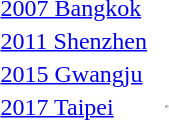<table>
<tr>
<td> <a href='#'>2007 Bangkok</a></td>
<td></td>
<td></td>
<td></td>
</tr>
<tr>
<td> <a href='#'>2011 Shenzhen</a></td>
<td></td>
<td></td>
<td></td>
</tr>
<tr>
<td> <a href='#'>2015 Gwangju</a></td>
<td></td>
<td></td>
<td></td>
</tr>
<tr>
<td> <a href='#'>2017 Taipei</a></td>
<td></td>
<td></td>
<td> <hr> </td>
</tr>
</table>
